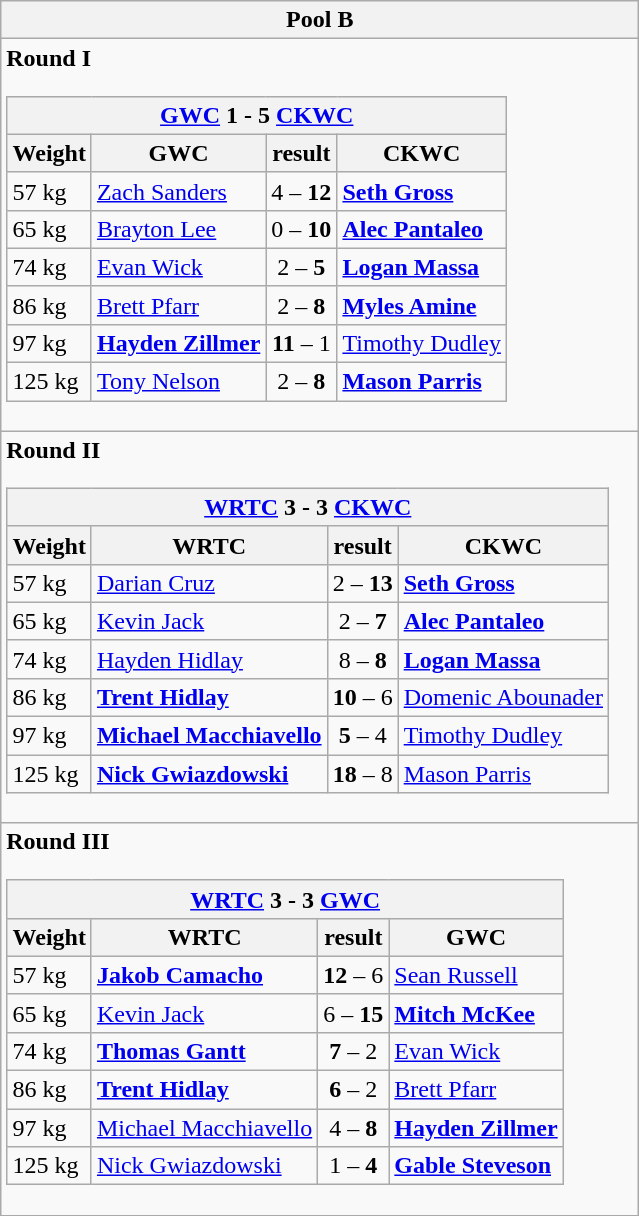<table class="wikitable outercollapse">
<tr>
<th>Pool B</th>
</tr>
<tr>
<td><strong>Round I</strong><br><table class="wikitable collapsible innercollapse">
<tr>
<th colspan=4><a href='#'>GWC</a> 1 - <strong>5</strong> <a href='#'>CKWC</a></th>
</tr>
<tr>
<th>Weight</th>
<th>GWC</th>
<th>result</th>
<th>CKWC</th>
</tr>
<tr>
<td>57 kg</td>
<td><a href='#'>Zach Sanders</a></td>
<td align=center>4 – <strong>12</strong></td>
<td><strong><a href='#'>Seth Gross</a></strong></td>
</tr>
<tr>
<td>65 kg</td>
<td><a href='#'>Brayton Lee</a></td>
<td align=center>0  – <strong>10</strong></td>
<td><strong><a href='#'>Alec Pantaleo</a></strong></td>
</tr>
<tr>
<td>74 kg</td>
<td><a href='#'>Evan Wick</a></td>
<td align=center>2 – <strong>5</strong></td>
<td><strong><a href='#'>Logan Massa</a></strong></td>
</tr>
<tr>
<td>86 kg</td>
<td><a href='#'>Brett Pfarr</a></td>
<td align=center>2  – <strong>8</strong></td>
<td><strong><a href='#'>Myles Amine</a></strong></td>
</tr>
<tr>
<td>97 kg</td>
<td><strong><a href='#'>Hayden Zillmer</a></strong></td>
<td align=center><strong>11</strong> – 1</td>
<td><a href='#'>Timothy Dudley</a></td>
</tr>
<tr>
<td>125 kg</td>
<td><a href='#'>Tony Nelson</a></td>
<td align=center>2 – <strong>8</strong></td>
<td><strong><a href='#'>Mason Parris</a></strong></td>
</tr>
</table>
</td>
</tr>
<tr>
<td><strong>Round II</strong><br><table class="wikitable collapsible innercollapse">
<tr>
<th colspan=4><a href='#'>WRTC</a> 3 - <strong>3</strong> <a href='#'>CKWC</a></th>
</tr>
<tr>
<th>Weight</th>
<th>WRTC</th>
<th>result</th>
<th>CKWC</th>
</tr>
<tr>
<td>57 kg</td>
<td><a href='#'>Darian Cruz</a></td>
<td align=center>2 – <strong>13</strong></td>
<td><strong><a href='#'>Seth Gross</a></strong></td>
</tr>
<tr>
<td>65 kg</td>
<td><a href='#'>Kevin Jack</a></td>
<td align=center>2 – <strong>7</strong></td>
<td><strong><a href='#'>Alec Pantaleo</a></strong></td>
</tr>
<tr>
<td>74 kg</td>
<td><a href='#'>Hayden Hidlay</a></td>
<td align=center>8 – <strong>8</strong></td>
<td><strong><a href='#'>Logan Massa</a></strong></td>
</tr>
<tr>
<td>86 kg</td>
<td><strong><a href='#'>Trent Hidlay</a></strong></td>
<td align=center><strong>10</strong> – 6</td>
<td><a href='#'>Domenic Abounader</a></td>
</tr>
<tr>
<td>97 kg</td>
<td><strong><a href='#'>Michael Macchiavello</a></strong></td>
<td align=center><strong>5</strong> – 4</td>
<td><a href='#'>Timothy Dudley</a></td>
</tr>
<tr>
<td>125 kg</td>
<td><strong><a href='#'>Nick Gwiazdowski</a></strong></td>
<td align=center><strong>18</strong> – 8</td>
<td><a href='#'>Mason Parris</a></td>
</tr>
</table>
</td>
</tr>
<tr>
<td><strong>Round III</strong><br><table class="wikitable collapsible innercollapse">
<tr>
<th colspan=4><a href='#'>WRTC</a> 3 - 3 <a href='#'>GWC</a></th>
</tr>
<tr>
<th>Weight</th>
<th>WRTC</th>
<th>result</th>
<th>GWC</th>
</tr>
<tr>
<td>57 kg</td>
<td><strong><a href='#'>Jakob Camacho</a></strong></td>
<td align=center><strong>12</strong> –  6</td>
<td><a href='#'>Sean Russell</a></td>
</tr>
<tr>
<td>65 kg</td>
<td><a href='#'>Kevin Jack</a></td>
<td align=center>6 – <strong>15</strong></td>
<td><strong><a href='#'>Mitch McKee</a></strong></td>
</tr>
<tr>
<td>74 kg</td>
<td><strong><a href='#'>Thomas Gantt</a></strong></td>
<td align=center><strong>7</strong> – 2</td>
<td><a href='#'>Evan Wick</a></td>
</tr>
<tr>
<td>86 kg</td>
<td><strong><a href='#'>Trent Hidlay</a></strong></td>
<td align=center><strong>6</strong> – 2</td>
<td><a href='#'>Brett Pfarr</a></td>
</tr>
<tr>
<td>97 kg</td>
<td><a href='#'>Michael Macchiavello</a></td>
<td align=center>4 – <strong>8</strong></td>
<td><strong><a href='#'>Hayden Zillmer</a></strong></td>
</tr>
<tr>
<td>125 kg</td>
<td><a href='#'>Nick Gwiazdowski</a></td>
<td align=center>1 – <strong>4</strong></td>
<td><strong><a href='#'>Gable Steveson</a></strong></td>
</tr>
</table>
</td>
</tr>
</table>
